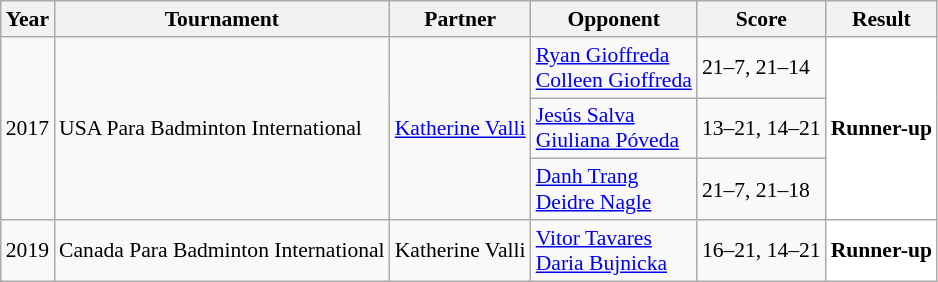<table class="sortable wikitable" style="font-size: 90%;">
<tr>
<th>Year</th>
<th>Tournament</th>
<th>Partner</th>
<th>Opponent</th>
<th>Score</th>
<th>Result</th>
</tr>
<tr>
<td rowspan="3" align="center">2017</td>
<td rowspan="3" align="left">USA Para Badminton International</td>
<td rowspan="3"> <a href='#'>Katherine Valli</a></td>
<td align="left"> <a href='#'>Ryan Gioffreda</a><br> <a href='#'>Colleen Gioffreda</a></td>
<td align="left">21–7, 21–14</td>
<td rowspan="3" style="text-align:left; background:white"> <strong>Runner-up</strong></td>
</tr>
<tr>
<td align="left"> <a href='#'>Jesús Salva</a><br> <a href='#'>Giuliana Póveda</a></td>
<td align="left">13–21, 14–21</td>
</tr>
<tr>
<td align="left"> <a href='#'>Danh Trang</a><br> <a href='#'>Deidre Nagle</a></td>
<td align="left">21–7, 21–18</td>
</tr>
<tr>
<td align="center">2019</td>
<td align="left">Canada Para Badminton International</td>
<td> Katherine Valli</td>
<td align="left"> <a href='#'>Vitor Tavares</a><br> <a href='#'>Daria Bujnicka</a></td>
<td align="left">16–21, 14–21</td>
<td style="text-align:left; background:white"> <strong>Runner-up</strong></td>
</tr>
</table>
